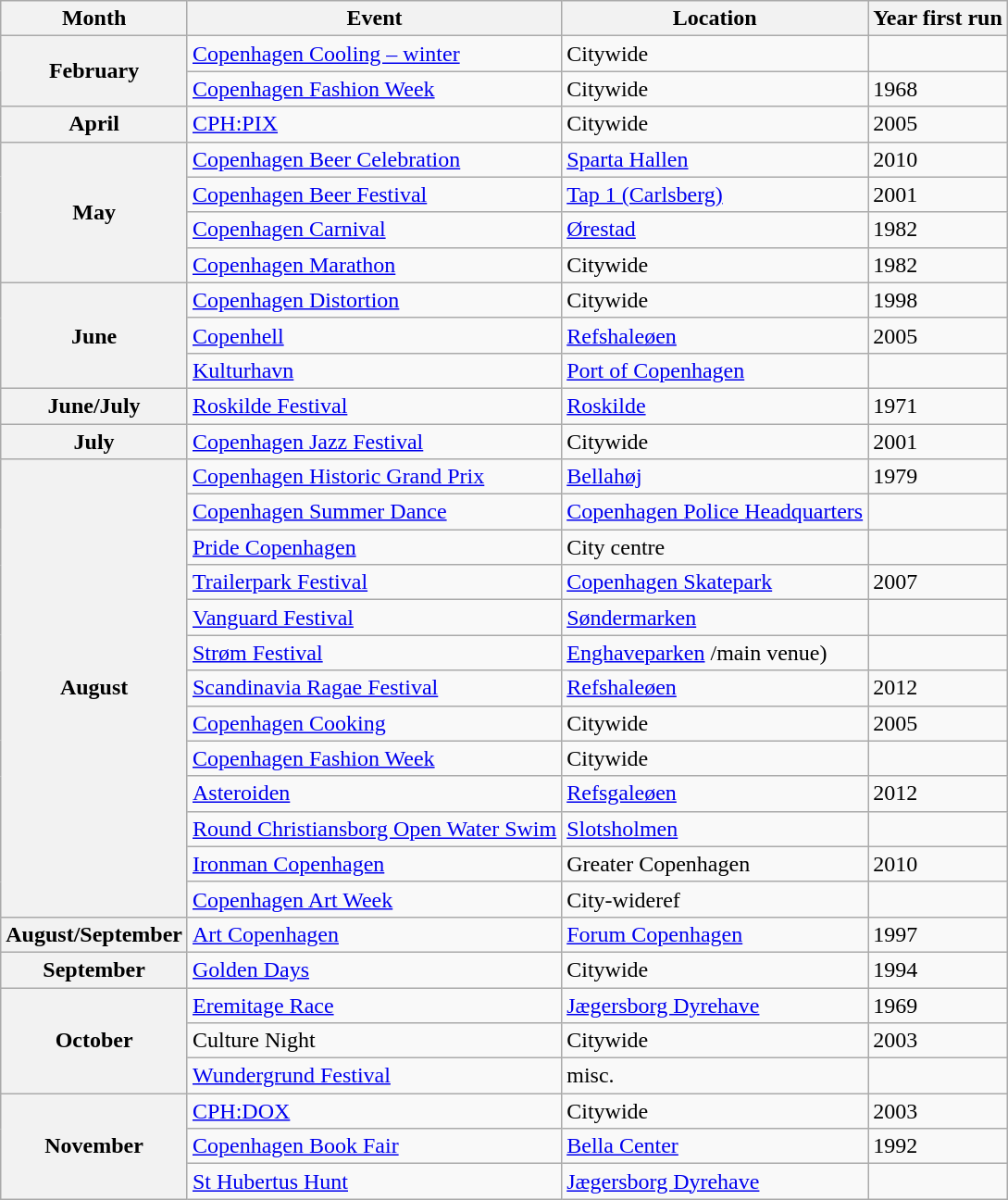<table class="wikitable">
<tr>
<th>Month</th>
<th>Event</th>
<th>Location</th>
<th>Year first run</th>
</tr>
<tr>
<th rowspan="2">February</th>
<td><a href='#'>Copenhagen Cooling – winter</a></td>
<td>Citywide</td>
<td></td>
</tr>
<tr>
<td><a href='#'>Copenhagen Fashion Week</a></td>
<td>Citywide</td>
<td>1968</td>
</tr>
<tr>
<th rowspan="1">April</th>
<td><a href='#'>CPH:PIX</a></td>
<td>Citywide</td>
<td>2005</td>
</tr>
<tr>
<th rowspan="4">May</th>
<td><a href='#'>Copenhagen Beer Celebration</a></td>
<td><a href='#'>Sparta Hallen</a></td>
<td>2010</td>
</tr>
<tr>
<td><a href='#'>Copenhagen Beer Festival</a></td>
<td><a href='#'>Tap 1 (Carlsberg)</a></td>
<td>2001</td>
</tr>
<tr>
<td><a href='#'>Copenhagen Carnival</a></td>
<td><a href='#'>Ørestad</a></td>
<td>1982</td>
</tr>
<tr>
<td><a href='#'>Copenhagen Marathon</a></td>
<td>Citywide</td>
<td>1982</td>
</tr>
<tr>
<th rowspan="3">June</th>
<td><a href='#'>Copenhagen Distortion</a></td>
<td>Citywide</td>
<td>1998</td>
</tr>
<tr>
<td><a href='#'>Copenhell</a></td>
<td><a href='#'>Refshaleøen</a></td>
<td>2005</td>
</tr>
<tr>
<td><a href='#'>Kulturhavn</a></td>
<td><a href='#'>Port of Copenhagen</a></td>
<td></td>
</tr>
<tr>
<th>June/July</th>
<td><a href='#'>Roskilde Festival</a></td>
<td><a href='#'>Roskilde</a></td>
<td>1971</td>
</tr>
<tr>
<th rowspan="1">July</th>
<td><a href='#'>Copenhagen Jazz Festival</a></td>
<td>Citywide</td>
<td>2001</td>
</tr>
<tr>
<th rowspan="13">August</th>
<td><a href='#'>Copenhagen Historic Grand Prix</a></td>
<td><a href='#'>Bellahøj</a></td>
<td>1979</td>
</tr>
<tr>
<td><a href='#'>Copenhagen Summer Dance</a></td>
<td><a href='#'>Copenhagen Police Headquarters</a></td>
<td></td>
</tr>
<tr>
<td><a href='#'>Pride Copenhagen</a></td>
<td>City centre</td>
<td></td>
</tr>
<tr>
<td><a href='#'>Trailerpark Festival</a></td>
<td><a href='#'>Copenhagen Skatepark</a></td>
<td>2007</td>
</tr>
<tr>
<td><a href='#'>Vanguard Festival</a></td>
<td><a href='#'>Søndermarken</a></td>
<td></td>
</tr>
<tr>
<td><a href='#'>Strøm Festival</a></td>
<td><a href='#'>Enghaveparken</a> /main venue)</td>
<td></td>
</tr>
<tr>
<td><a href='#'>Scandinavia Ragae Festival</a></td>
<td><a href='#'>Refshaleøen</a></td>
<td>2012</td>
</tr>
<tr>
<td><a href='#'>Copenhagen Cooking</a></td>
<td>Citywide</td>
<td>2005</td>
</tr>
<tr>
<td><a href='#'>Copenhagen Fashion Week</a></td>
<td>Citywide</td>
<td></td>
</tr>
<tr>
<td><a href='#'>Asteroiden</a></td>
<td><a href='#'>Refsgaleøen</a></td>
<td>2012</td>
</tr>
<tr>
<td><a href='#'>Round Christiansborg Open Water Swim</a></td>
<td><a href='#'>Slotsholmen</a></td>
<td></td>
</tr>
<tr>
<td><a href='#'>Ironman Copenhagen</a></td>
<td>Greater Copenhagen</td>
<td>2010</td>
</tr>
<tr>
<td><a href='#'>Copenhagen Art Week</a></td>
<td>City-wideref</td>
<td></td>
</tr>
<tr>
<th>August/September</th>
<td><a href='#'>Art Copenhagen</a></td>
<td><a href='#'>Forum Copenhagen</a></td>
<td>1997</td>
</tr>
<tr>
<th rowspan="1">September</th>
<td><a href='#'>Golden Days</a></td>
<td>Citywide</td>
<td>1994</td>
</tr>
<tr>
<th rowspan="3">October</th>
<td><a href='#'>Eremitage Race</a></td>
<td><a href='#'>Jægersborg Dyrehave</a></td>
<td>1969</td>
</tr>
<tr>
<td>Culture Night</td>
<td>Citywide</td>
<td>2003</td>
</tr>
<tr>
<td><a href='#'>Wundergrund Festival</a></td>
<td>misc.</td>
<td></td>
</tr>
<tr>
<th rowspan="3">November</th>
<td><a href='#'>CPH:DOX</a></td>
<td>Citywide</td>
<td>2003</td>
</tr>
<tr>
<td><a href='#'>Copenhagen Book Fair</a></td>
<td><a href='#'>Bella Center</a></td>
<td>1992</td>
</tr>
<tr>
<td><a href='#'>St Hubertus Hunt</a></td>
<td><a href='#'>Jægersborg Dyrehave</a></td>
<td></td>
</tr>
</table>
